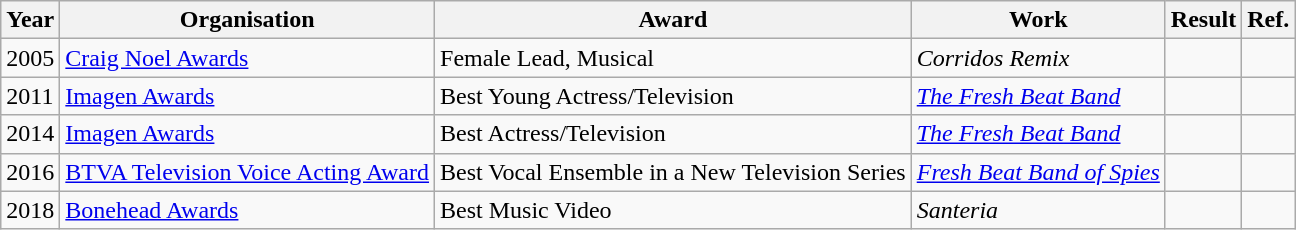<table class="wikitable">
<tr>
<th>Year</th>
<th>Organisation</th>
<th>Award</th>
<th>Work</th>
<th>Result</th>
<th>Ref.</th>
</tr>
<tr>
<td>2005</td>
<td><a href='#'>Craig Noel Awards</a></td>
<td>Female Lead, Musical</td>
<td><em>Corridos Remix</em></td>
<td></td>
<td></td>
</tr>
<tr>
<td>2011</td>
<td><a href='#'>Imagen Awards</a></td>
<td>Best Young Actress/Television</td>
<td><em><a href='#'>The Fresh Beat Band</a></em></td>
<td></td>
<td></td>
</tr>
<tr>
<td>2014</td>
<td><a href='#'>Imagen Awards</a></td>
<td>Best Actress/Television</td>
<td><em><a href='#'>The Fresh Beat Band</a></em></td>
<td></td>
<td></td>
</tr>
<tr>
<td>2016</td>
<td><a href='#'>BTVA Television Voice Acting Award</a></td>
<td>Best Vocal Ensemble in a New Television Series</td>
<td><em><a href='#'>Fresh Beat Band of Spies</a></em></td>
<td></td>
<td></td>
</tr>
<tr>
<td>2018</td>
<td><a href='#'>Bonehead Awards</a></td>
<td>Best Music Video</td>
<td><em>Santeria</em></td>
<td></td>
<td></td>
</tr>
</table>
